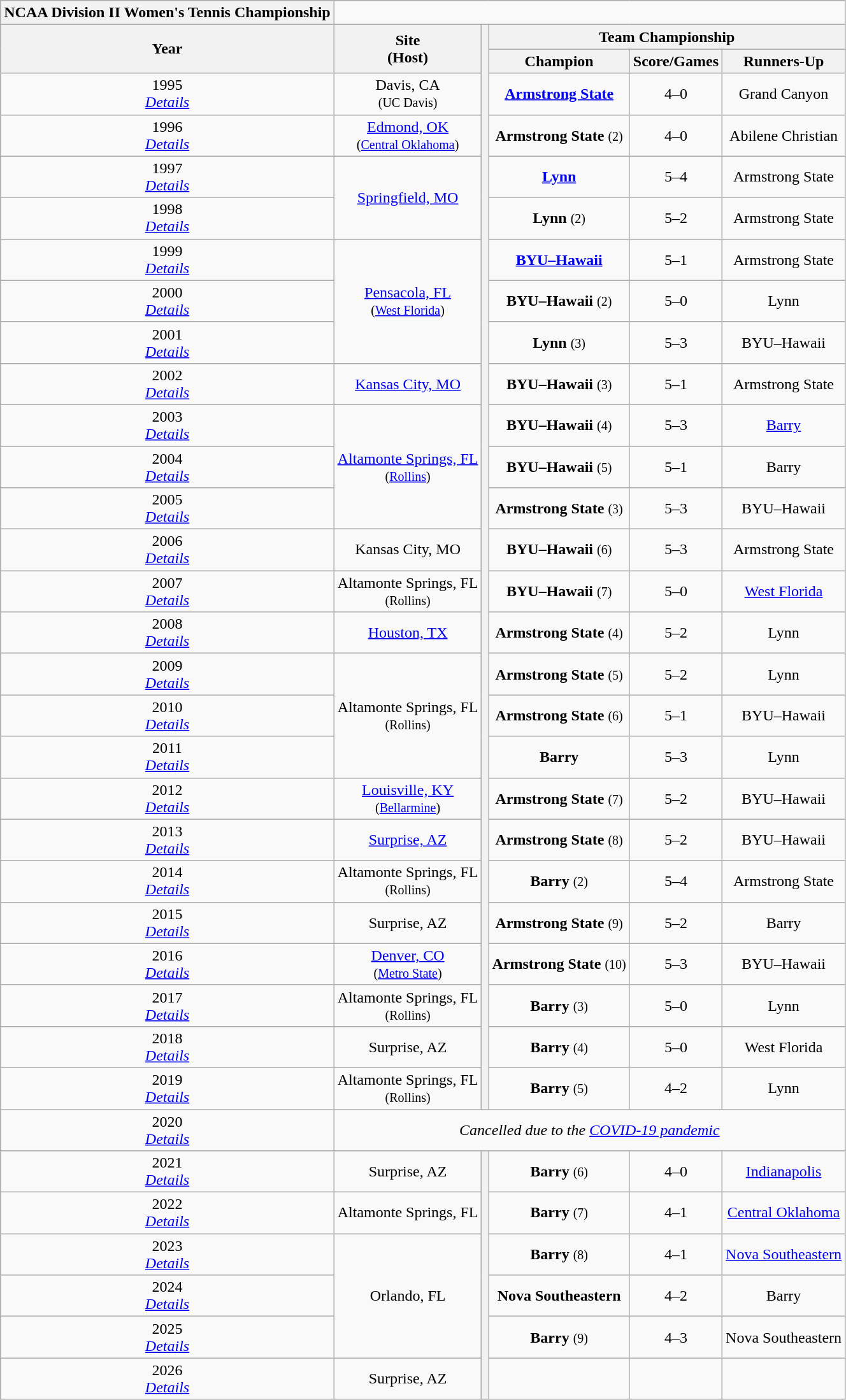<table class="wikitable" style="text-align:center">
<tr>
<th style=>NCAA Division II Women's Tennis Championship</th>
</tr>
<tr>
<th rowspan="2">Year</th>
<th rowspan="2">Site<br>(Host)</th>
<th rowspan="27"></th>
<th colspan=3>Team Championship</th>
</tr>
<tr>
<th>Champion</th>
<th>Score/Games</th>
<th>Runners-Up</th>
</tr>
<tr>
<td>1995 <br> <em><a href='#'>Details</a></em></td>
<td>Davis, CA<br><small>(UC Davis)</small></td>
<td><strong><a href='#'>Armstrong State</a></strong></td>
<td>4–0</td>
<td>Grand Canyon</td>
</tr>
<tr>
<td>1996 <br> <em><a href='#'>Details</a></em></td>
<td><a href='#'>Edmond, OK</a><br><small>(<a href='#'>Central Oklahoma</a>)</small></td>
<td><strong>Armstrong State</strong> <small>(2)</small></td>
<td>4–0</td>
<td>Abilene Christian</td>
</tr>
<tr>
<td>1997 <br> <em><a href='#'>Details</a></em></td>
<td rowspan="2"><a href='#'>Springfield, MO</a></td>
<td><strong><a href='#'>Lynn</a></strong></td>
<td>5–4</td>
<td>Armstrong State</td>
</tr>
<tr>
<td>1998 <br> <em><a href='#'>Details</a></em></td>
<td><strong>Lynn</strong> <small>(2)</small></td>
<td>5–2</td>
<td>Armstrong State</td>
</tr>
<tr>
<td>1999 <br> <em><a href='#'>Details</a></em></td>
<td rowspan="3"><a href='#'>Pensacola, FL</a><br><small>(<a href='#'>West Florida</a>)</small></td>
<td><strong><a href='#'>BYU–Hawaii</a></strong></td>
<td>5–1</td>
<td>Armstrong State</td>
</tr>
<tr>
<td>2000 <br> <em><a href='#'>Details</a></em></td>
<td><strong>BYU–Hawaii</strong> <small>(2)</small></td>
<td>5–0</td>
<td>Lynn</td>
</tr>
<tr>
<td>2001 <br> <em><a href='#'>Details</a></em></td>
<td><strong>Lynn</strong> <small>(3)</small></td>
<td>5–3</td>
<td>BYU–Hawaii</td>
</tr>
<tr>
<td>2002 <br> <em><a href='#'>Details</a></em></td>
<td><a href='#'>Kansas City, MO</a></td>
<td><strong>BYU–Hawaii</strong> <small>(3)</small></td>
<td>5–1</td>
<td>Armstrong State</td>
</tr>
<tr>
<td>2003 <br> <em><a href='#'>Details</a></em></td>
<td rowspan="3"><a href='#'>Altamonte Springs, FL</a><br><small>(<a href='#'>Rollins</a>)</small></td>
<td><strong>BYU–Hawaii</strong> <small>(4)</small></td>
<td>5–3</td>
<td><a href='#'>Barry</a></td>
</tr>
<tr>
<td>2004 <br> <em><a href='#'>Details</a></em></td>
<td><strong>BYU–Hawaii</strong> <small>(5)</small></td>
<td>5–1</td>
<td>Barry</td>
</tr>
<tr>
<td>2005 <br> <em><a href='#'>Details</a></em></td>
<td><strong>Armstrong State</strong> <small>(3)</small></td>
<td>5–3</td>
<td>BYU–Hawaii</td>
</tr>
<tr>
<td>2006 <br> <em><a href='#'>Details</a></em></td>
<td>Kansas City, MO</td>
<td><strong>BYU–Hawaii</strong> <small>(6)</small></td>
<td>5–3</td>
<td>Armstrong State</td>
</tr>
<tr>
<td>2007 <br> <em><a href='#'>Details</a></em></td>
<td>Altamonte Springs, FL<br><small>(Rollins)</small></td>
<td><strong>BYU–Hawaii</strong> <small>(7)</small></td>
<td>5–0</td>
<td><a href='#'>West Florida</a></td>
</tr>
<tr>
<td>2008 <br> <em><a href='#'>Details</a></em></td>
<td><a href='#'>Houston, TX</a></td>
<td><strong>Armstrong State</strong> <small>(4)</small></td>
<td>5–2</td>
<td>Lynn</td>
</tr>
<tr>
<td>2009 <br> <em><a href='#'>Details</a></em></td>
<td rowspan="3">Altamonte Springs, FL<br><small>(Rollins)</small></td>
<td><strong>Armstrong State</strong> <small>(5)</small></td>
<td>5–2</td>
<td>Lynn</td>
</tr>
<tr>
<td>2010 <br> <em><a href='#'>Details</a></em></td>
<td><strong>Armstrong State</strong> <small>(6)</small></td>
<td>5–1</td>
<td>BYU–Hawaii</td>
</tr>
<tr>
<td>2011 <br> <em><a href='#'>Details</a></em></td>
<td><strong>Barry</strong></td>
<td>5–3</td>
<td>Lynn</td>
</tr>
<tr>
<td>2012 <br> <em><a href='#'>Details</a></em></td>
<td><a href='#'>Louisville, KY</a><br><small>(<a href='#'>Bellarmine</a>)</small></td>
<td><strong>Armstrong State</strong> <small>(7)</small></td>
<td>5–2</td>
<td>BYU–Hawaii</td>
</tr>
<tr>
<td>2013 <br> <em><a href='#'>Details</a></em></td>
<td><a href='#'>Surprise, AZ</a></td>
<td><strong>Armstrong State</strong> <small>(8)</small></td>
<td>5–2</td>
<td>BYU–Hawaii</td>
</tr>
<tr>
<td>2014 <br> <em><a href='#'>Details</a></em></td>
<td>Altamonte Springs, FL<br><small>(Rollins)</small></td>
<td><strong>Barry</strong> <small>(2)</small></td>
<td>5–4</td>
<td>Armstrong State</td>
</tr>
<tr>
<td>2015 <br> <em><a href='#'>Details</a></em></td>
<td>Surprise, AZ</td>
<td><strong>Armstrong State</strong> <small>(9)</small></td>
<td>5–2</td>
<td>Barry</td>
</tr>
<tr>
<td>2016 <br> <em><a href='#'>Details</a></em></td>
<td><a href='#'>Denver, CO</a><br><small>(<a href='#'>Metro State</a>)</small></td>
<td><strong>Armstrong State</strong> <small>(10)</small></td>
<td>5–3</td>
<td>BYU–Hawaii</td>
</tr>
<tr>
<td>2017 <br> <em><a href='#'>Details</a></em></td>
<td>Altamonte Springs, FL<br><small>(Rollins)</small></td>
<td><strong>Barry</strong> <small>(3)</small></td>
<td>5–0</td>
<td>Lynn</td>
</tr>
<tr>
<td>2018 <br> <em><a href='#'>Details</a></em></td>
<td>Surprise, AZ</td>
<td><strong>Barry</strong> <small>(4)</small></td>
<td>5–0</td>
<td>West Florida</td>
</tr>
<tr>
<td>2019 <br> <em><a href='#'>Details</a></em></td>
<td>Altamonte Springs, FL<br><small>(Rollins)</small></td>
<td><strong>Barry</strong> <small>(5)</small></td>
<td>4–2</td>
<td>Lynn</td>
</tr>
<tr>
<td>2020 <br> <em><a href='#'>Details</a></em></td>
<td colspan=5 align=center><em>Cancelled due to the <a href='#'>COVID-19 pandemic</a></em></td>
</tr>
<tr>
<td>2021<br><em><a href='#'>Details</a></em></td>
<td>Surprise, AZ</td>
<th rowspan="6"></th>
<td><strong>Barry</strong> <small>(6)</small></td>
<td>4–0</td>
<td><a href='#'>Indianapolis</a></td>
</tr>
<tr>
<td>2022<br><em><a href='#'>Details</a></em></td>
<td>Altamonte Springs, FL</td>
<td><strong>Barry</strong> <small>(7)</small></td>
<td>4–1</td>
<td><a href='#'>Central Oklahoma</a></td>
</tr>
<tr>
<td>2023<br><em><a href='#'>Details</a></em></td>
<td rowspan=3>Orlando, FL</td>
<td><strong>Barry</strong> <small>(8)</small></td>
<td>4–1</td>
<td><a href='#'>Nova Southeastern</a></td>
</tr>
<tr>
<td>2024<br><em><a href='#'>Details</a></em></td>
<td><strong>Nova Southeastern</strong></td>
<td>4–2</td>
<td>Barry</td>
</tr>
<tr>
<td>2025<br><em><a href='#'>Details</a></em></td>
<td><strong>Barry</strong> <small>(9)</small></td>
<td>4–3</td>
<td>Nova Southeastern</td>
</tr>
<tr>
<td>2026<br><em><a href='#'>Details</a></em></td>
<td>Surprise, AZ</td>
<td></td>
<td></td>
<td></td>
</tr>
</table>
